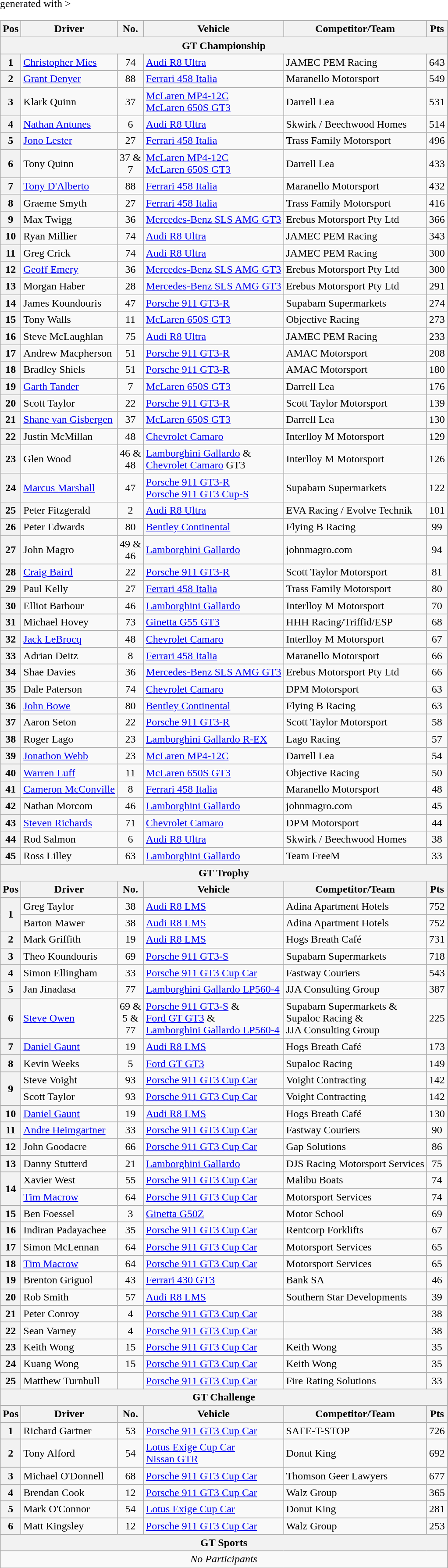<table class="wikitable" <hiddentext>generated with >
<tr>
<th>Pos</th>
<th>Driver</th>
<th>No.</th>
<th>Vehicle</th>
<th>Competitor/Team </th>
<th>Pts</th>
</tr>
<tr>
<th colspan=6>GT Championship</th>
</tr>
<tr>
<th>1</th>
<td> <a href='#'>Christopher Mies</a></td>
<td align="center">74</td>
<td><a href='#'>Audi R8 Ultra</a></td>
<td>JAMEC PEM Racing</td>
<td align="center">643</td>
</tr>
<tr>
<th>2</th>
<td> <a href='#'>Grant Denyer</a></td>
<td align="center">88</td>
<td><a href='#'>Ferrari 458 Italia</a></td>
<td>Maranello Motorsport</td>
<td align="center">549</td>
</tr>
<tr>
<th>3</th>
<td> Klark Quinn</td>
<td align="center">37</td>
<td><a href='#'>McLaren MP4-12C</a> <br> <a href='#'>McLaren 650S GT3</a></td>
<td>Darrell Lea</td>
<td align="center">531</td>
</tr>
<tr>
<th>4</th>
<td> <a href='#'>Nathan Antunes</a></td>
<td align="center">6</td>
<td><a href='#'>Audi R8 Ultra</a></td>
<td>Skwirk / Beechwood Homes</td>
<td align="center">514</td>
</tr>
<tr>
<th>5</th>
<td> <a href='#'>Jono Lester</a></td>
<td align="center">27</td>
<td><a href='#'>Ferrari 458 Italia</a></td>
<td>Trass Family Motorsport</td>
<td align="center">496</td>
</tr>
<tr>
<th>6</th>
<td> Tony Quinn</td>
<td align="center">37 & <br> 7</td>
<td><a href='#'>McLaren MP4-12C</a> <br> <a href='#'>McLaren 650S GT3</a></td>
<td>Darrell Lea</td>
<td align="center">433</td>
</tr>
<tr>
<th>7</th>
<td> <a href='#'>Tony D'Alberto</a></td>
<td align="center">88</td>
<td><a href='#'>Ferrari 458 Italia</a></td>
<td>Maranello Motorsport</td>
<td align="center">432</td>
</tr>
<tr>
<th>8</th>
<td> Graeme Smyth</td>
<td align="center">27</td>
<td><a href='#'>Ferrari 458 Italia</a></td>
<td>Trass Family Motorsport</td>
<td align="center">416</td>
</tr>
<tr>
<th>9</th>
<td> Max Twigg</td>
<td align="center">36</td>
<td><a href='#'>Mercedes-Benz SLS AMG GT3</a></td>
<td>Erebus Motorsport Pty Ltd</td>
<td align="center">366</td>
</tr>
<tr>
<th>10</th>
<td> Ryan Millier</td>
<td align="center">74</td>
<td><a href='#'>Audi R8 Ultra</a></td>
<td>JAMEC PEM Racing</td>
<td align="center">343</td>
</tr>
<tr>
<th>11</th>
<td> Greg Crick</td>
<td align="center">74</td>
<td><a href='#'>Audi R8 Ultra</a></td>
<td>JAMEC PEM Racing</td>
<td align="center">300</td>
</tr>
<tr>
<th>12</th>
<td> <a href='#'>Geoff Emery</a></td>
<td align="center">36</td>
<td><a href='#'>Mercedes-Benz SLS AMG GT3</a></td>
<td>Erebus Motorsport Pty Ltd</td>
<td align="center">300</td>
</tr>
<tr>
<th>13</th>
<td> Morgan Haber</td>
<td align="center">28</td>
<td><a href='#'>Mercedes-Benz SLS AMG GT3</a></td>
<td>Erebus Motorsport Pty Ltd</td>
<td align="center">291</td>
</tr>
<tr>
<th>14</th>
<td> James Koundouris</td>
<td align="center">47</td>
<td><a href='#'>Porsche 911 GT3-R</a></td>
<td>Supabarn Supermarkets</td>
<td align="center">274</td>
</tr>
<tr>
<th>15</th>
<td> Tony Walls</td>
<td align="center">11</td>
<td><a href='#'>McLaren 650S GT3</a></td>
<td>Objective Racing</td>
<td align="center">273</td>
</tr>
<tr>
<th>16</th>
<td> Steve McLaughlan</td>
<td align="center">75</td>
<td><a href='#'>Audi R8 Ultra</a></td>
<td>JAMEC PEM Racing</td>
<td align="center">233</td>
</tr>
<tr>
<th>17</th>
<td> Andrew Macpherson</td>
<td align="center">51</td>
<td><a href='#'>Porsche 911 GT3-R</a></td>
<td>AMAC Motorsport</td>
<td align="center">208</td>
</tr>
<tr>
<th>18</th>
<td> Bradley Shiels</td>
<td align="center">51</td>
<td><a href='#'>Porsche 911 GT3-R</a></td>
<td>AMAC Motorsport</td>
<td align="center">180</td>
</tr>
<tr>
<th>19</th>
<td> <a href='#'>Garth Tander</a></td>
<td align="center">7</td>
<td><a href='#'>McLaren 650S GT3</a></td>
<td>Darrell Lea</td>
<td align="center">176</td>
</tr>
<tr>
<th>20</th>
<td> Scott Taylor</td>
<td align="center">22</td>
<td><a href='#'>Porsche 911 GT3-R</a></td>
<td>Scott Taylor Motorsport</td>
<td align="center">139</td>
</tr>
<tr>
<th>21</th>
<td> <a href='#'>Shane van Gisbergen</a></td>
<td align="center">37</td>
<td><a href='#'>McLaren 650S GT3</a></td>
<td>Darrell Lea</td>
<td align="center">130</td>
</tr>
<tr>
<th>22</th>
<td> Justin McMillan</td>
<td align="center">48</td>
<td><a href='#'>Chevrolet Camaro</a></td>
<td>Interlloy M Motorsport</td>
<td align="center">129</td>
</tr>
<tr>
<th>23</th>
<td> Glen Wood</td>
<td align="center">46 & <br> 48</td>
<td><a href='#'>Lamborghini Gallardo</a> & <br> <a href='#'>Chevrolet Camaro</a> GT3</td>
<td>Interlloy M Motorsport</td>
<td align="center">126</td>
</tr>
<tr>
<th>24</th>
<td> <a href='#'>Marcus Marshall</a></td>
<td align="center">47</td>
<td><a href='#'>Porsche 911 GT3-R</a> <br><a href='#'>Porsche 911 GT3 Cup-S</a></td>
<td>Supabarn Supermarkets</td>
<td align="center">122</td>
</tr>
<tr>
<th>25</th>
<td> Peter Fitzgerald</td>
<td align="center">2</td>
<td><a href='#'>Audi R8 Ultra</a></td>
<td>EVA Racing / Evolve Technik</td>
<td align="center">101</td>
</tr>
<tr>
<th>26</th>
<td> Peter Edwards</td>
<td align="center">80</td>
<td><a href='#'>Bentley Continental</a></td>
<td>Flying B Racing</td>
<td align="center">99</td>
</tr>
<tr>
<th>27</th>
<td> John Magro</td>
<td align="center">49 & <br> 46</td>
<td><a href='#'>Lamborghini Gallardo</a></td>
<td>johnmagro.com</td>
<td align="center">94</td>
</tr>
<tr>
<th>28</th>
<td> <a href='#'>Craig Baird</a></td>
<td align="center">22</td>
<td><a href='#'>Porsche 911 GT3-R</a></td>
<td>Scott Taylor Motorsport</td>
<td align="center">81</td>
</tr>
<tr>
<th>29</th>
<td> Paul Kelly</td>
<td align="center">27</td>
<td><a href='#'>Ferrari 458 Italia</a></td>
<td>Trass Family Motorsport</td>
<td align="center">80</td>
</tr>
<tr>
<th>30</th>
<td> Elliot Barbour</td>
<td align="center">46</td>
<td><a href='#'>Lamborghini Gallardo</a></td>
<td>Interlloy M Motorsport</td>
<td align="center">70</td>
</tr>
<tr>
<th>31</th>
<td> Michael Hovey</td>
<td align="center">73</td>
<td><a href='#'>Ginetta G55 GT3</a></td>
<td>HHH Racing/Triffid/ESP</td>
<td align="center">68</td>
</tr>
<tr>
<th>32</th>
<td> <a href='#'>Jack LeBrocq</a></td>
<td align="center">48</td>
<td><a href='#'>Chevrolet Camaro</a></td>
<td>Interlloy M Motorsport</td>
<td align="center">67</td>
</tr>
<tr>
<th>33</th>
<td> Adrian Deitz</td>
<td align="center">8</td>
<td><a href='#'>Ferrari 458 Italia</a></td>
<td>Maranello Motorsport</td>
<td align="center">66</td>
</tr>
<tr>
<th>34</th>
<td> Shae Davies</td>
<td align="center">36</td>
<td><a href='#'>Mercedes-Benz SLS AMG GT3</a></td>
<td>Erebus Motorsport Pty Ltd</td>
<td align="center">66</td>
</tr>
<tr>
<th>35</th>
<td> Dale Paterson</td>
<td align="center">74</td>
<td><a href='#'>Chevrolet Camaro</a></td>
<td>DPM Motorsport</td>
<td align="center">63</td>
</tr>
<tr>
<th>36</th>
<td> <a href='#'>John Bowe</a></td>
<td align="center">80</td>
<td><a href='#'>Bentley Continental</a></td>
<td>Flying B Racing</td>
<td align="center">63</td>
</tr>
<tr>
<th>37</th>
<td> Aaron Seton</td>
<td align="center">22</td>
<td><a href='#'>Porsche 911 GT3-R</a></td>
<td>Scott Taylor Motorsport</td>
<td align="center">58</td>
</tr>
<tr>
<th>38</th>
<td> Roger Lago</td>
<td align="center">23</td>
<td><a href='#'>Lamborghini Gallardo R-EX</a></td>
<td>Lago Racing</td>
<td align="center">57</td>
</tr>
<tr>
<th>39</th>
<td> <a href='#'>Jonathon Webb</a></td>
<td align="center">23</td>
<td><a href='#'>McLaren MP4-12C</a></td>
<td>Darrell Lea</td>
<td align="center">54</td>
</tr>
<tr>
<th>40</th>
<td> <a href='#'>Warren Luff</a></td>
<td align="center">11</td>
<td><a href='#'>McLaren 650S GT3</a></td>
<td>Objective Racing</td>
<td align="center">50</td>
</tr>
<tr>
<th>41</th>
<td> <a href='#'>Cameron McConville</a></td>
<td align="center">8</td>
<td><a href='#'>Ferrari 458 Italia</a></td>
<td>Maranello Motorsport</td>
<td align="center">48</td>
</tr>
<tr>
<th>42</th>
<td> Nathan Morcom</td>
<td align="center">46</td>
<td><a href='#'>Lamborghini Gallardo</a></td>
<td>johnmagro.com</td>
<td align="center">45</td>
</tr>
<tr>
<th>43</th>
<td> <a href='#'>Steven Richards</a></td>
<td align="center">71</td>
<td><a href='#'>Chevrolet Camaro</a></td>
<td>DPM Motorsport</td>
<td align="center">44</td>
</tr>
<tr>
<th>44</th>
<td> Rod Salmon</td>
<td align="center">6</td>
<td><a href='#'>Audi R8 Ultra</a></td>
<td>Skwirk / Beechwood Homes</td>
<td align="center">38</td>
</tr>
<tr>
<th>45</th>
<td> Ross Lilley</td>
<td align="center">63</td>
<td><a href='#'>Lamborghini Gallardo</a></td>
<td>Team FreeM</td>
<td align="center">33</td>
</tr>
<tr>
<th colspan=6>GT Trophy</th>
</tr>
<tr>
<th>Pos</th>
<th>Driver</th>
<th>No.</th>
<th>Vehicle</th>
<th>Competitor/Team</th>
<th>Pts</th>
</tr>
<tr>
<th rowspan=2>1</th>
<td> Greg Taylor</td>
<td align="center">38</td>
<td><a href='#'>Audi R8 LMS</a></td>
<td>Adina Apartment Hotels</td>
<td align="center">752</td>
</tr>
<tr>
<td> Barton Mawer</td>
<td align="center">38</td>
<td><a href='#'>Audi R8 LMS</a></td>
<td>Adina Apartment Hotels</td>
<td align="center">752</td>
</tr>
<tr>
<th>2</th>
<td> Mark Griffith</td>
<td align="center">19</td>
<td><a href='#'>Audi R8 LMS</a></td>
<td>Hogs Breath Café</td>
<td align="center">731</td>
</tr>
<tr>
<th>3</th>
<td> Theo Koundouris</td>
<td align="center">69</td>
<td><a href='#'>Porsche 911 GT3-S</a></td>
<td>Supabarn Supermarkets</td>
<td align="center">718</td>
</tr>
<tr>
<th>4</th>
<td> Simon Ellingham</td>
<td align="center">33</td>
<td><a href='#'>Porsche 911 GT3 Cup Car</a></td>
<td>Fastway Couriers</td>
<td align="center">543</td>
</tr>
<tr>
<th>5</th>
<td> Jan Jinadasa</td>
<td align="center">77</td>
<td><a href='#'>Lamborghini Gallardo LP560-4</a></td>
<td>JJA Consulting Group</td>
<td align="center">387</td>
</tr>
<tr>
<th>6</th>
<td> <a href='#'>Steve Owen</a></td>
<td align="center">69 & <br> 5 & <br> 77</td>
<td><a href='#'>Porsche 911 GT3-S</a> & <br> <a href='#'>Ford GT GT3</a> & <br> <a href='#'>Lamborghini Gallardo LP560-4</a></td>
<td>Supabarn Supermarkets & <br> Supaloc Racing & <br>  JJA Consulting Group</td>
<td align="center">225</td>
</tr>
<tr>
<th>7</th>
<td> <a href='#'>Daniel Gaunt</a></td>
<td align="center">19</td>
<td><a href='#'>Audi R8 LMS</a></td>
<td>Hogs Breath Café</td>
<td align="center">173</td>
</tr>
<tr>
<th>8</th>
<td> Kevin Weeks</td>
<td align="center">5</td>
<td><a href='#'>Ford GT GT3</a></td>
<td>Supaloc Racing</td>
<td align="center">149</td>
</tr>
<tr>
<th rowspan=2>9</th>
<td> Steve Voight</td>
<td align="center">93</td>
<td><a href='#'>Porsche 911 GT3 Cup Car</a></td>
<td>Voight Contracting</td>
<td align="center">142</td>
</tr>
<tr>
<td> Scott Taylor</td>
<td align="center">93</td>
<td><a href='#'>Porsche 911 GT3 Cup Car</a></td>
<td>Voight Contracting</td>
<td align="center">142</td>
</tr>
<tr>
<th>10</th>
<td> <a href='#'>Daniel Gaunt</a></td>
<td align="center">19</td>
<td><a href='#'>Audi R8 LMS</a></td>
<td>Hogs Breath Café</td>
<td align="center">130</td>
</tr>
<tr>
<th>11</th>
<td> <a href='#'>Andre Heimgartner</a></td>
<td align="center">33</td>
<td><a href='#'>Porsche 911 GT3 Cup Car</a></td>
<td>Fastway Couriers</td>
<td align="center">90</td>
</tr>
<tr>
<th>12</th>
<td> John Goodacre</td>
<td align="center">66</td>
<td><a href='#'>Porsche 911 GT3 Cup Car</a></td>
<td>Gap Solutions</td>
<td align="center">86</td>
</tr>
<tr>
<th>13</th>
<td> Danny Stutterd</td>
<td align="center">21</td>
<td><a href='#'>Lamborghini Gallardo</a></td>
<td>DJS Racing Motorsport Services</td>
<td align="center">75</td>
</tr>
<tr>
<th rowspan=2>14</th>
<td> Xavier West</td>
<td align="center">55</td>
<td><a href='#'>Porsche 911 GT3 Cup Car</a></td>
<td>Malibu Boats</td>
<td align="center">74</td>
</tr>
<tr>
<td> <a href='#'>Tim Macrow</a></td>
<td align="center">64</td>
<td><a href='#'>Porsche 911 GT3 Cup Car</a></td>
<td>Motorsport Services</td>
<td align="center">74</td>
</tr>
<tr>
<th>15</th>
<td> Ben Foessel</td>
<td align="center">3</td>
<td><a href='#'>Ginetta G50Z</a></td>
<td>Motor School</td>
<td align="center">69</td>
</tr>
<tr>
<th>16</th>
<td> Indiran Padayachee</td>
<td align="center">35</td>
<td><a href='#'>Porsche 911 GT3 Cup Car</a></td>
<td>Rentcorp Forklifts</td>
<td align="center">67</td>
</tr>
<tr>
<th>17</th>
<td> Simon McLennan</td>
<td align="center">64</td>
<td><a href='#'>Porsche 911 GT3 Cup Car</a></td>
<td>Motorsport Services</td>
<td align="center">65</td>
</tr>
<tr>
<th>18</th>
<td> <a href='#'>Tim Macrow</a></td>
<td align="center">64</td>
<td><a href='#'>Porsche 911 GT3 Cup Car</a></td>
<td>Motorsport Services</td>
<td align="center">65</td>
</tr>
<tr>
<th>19</th>
<td> Brenton Griguol</td>
<td align="center">43</td>
<td><a href='#'>Ferrari 430 GT3</a></td>
<td>Bank SA</td>
<td align="center">46</td>
</tr>
<tr>
<th>20</th>
<td> Rob Smith</td>
<td align="center">57</td>
<td><a href='#'>Audi R8 LMS</a></td>
<td>Southern Star Developments</td>
<td align="center">39</td>
</tr>
<tr>
<th>21</th>
<td> Peter Conroy</td>
<td align="center">4</td>
<td><a href='#'>Porsche 911 GT3 Cup Car</a></td>
<td></td>
<td align="center">38</td>
</tr>
<tr>
<th>22</th>
<td> Sean Varney</td>
<td align="center">4</td>
<td><a href='#'>Porsche 911 GT3 Cup Car</a></td>
<td></td>
<td align="center">38</td>
</tr>
<tr>
<th>23</th>
<td> Keith Wong</td>
<td align="center">15</td>
<td><a href='#'>Porsche 911 GT3 Cup Car</a></td>
<td>Keith Wong</td>
<td align="center">35</td>
</tr>
<tr>
<th>24</th>
<td> Kuang Wong</td>
<td align="center">15</td>
<td><a href='#'>Porsche 911 GT3 Cup Car</a></td>
<td>Keith Wong</td>
<td align="center">35</td>
</tr>
<tr>
<th>25</th>
<td> Matthew Turnbull</td>
<td align="center"></td>
<td><a href='#'>Porsche 911 GT3 Cup Car</a></td>
<td>Fire Rating Solutions</td>
<td align="center">33</td>
</tr>
<tr>
<th colspan=6>GT Challenge</th>
</tr>
<tr>
<th>Pos</th>
<th>Driver</th>
<th>No.</th>
<th>Vehicle</th>
<th>Competitor/Team</th>
<th>Pts</th>
</tr>
<tr>
<th>1</th>
<td> Richard Gartner</td>
<td align="center">53</td>
<td><a href='#'>Porsche 911 GT3 Cup Car</a></td>
<td>SAFE-T-STOP</td>
<td align="center">726</td>
</tr>
<tr>
<th>2</th>
<td> Tony Alford</td>
<td align="center">54</td>
<td><a href='#'>Lotus Exige Cup Car</a> <br> <a href='#'>Nissan GTR</a></td>
<td>Donut King</td>
<td align="center">692</td>
</tr>
<tr>
<th>3</th>
<td> Michael O'Donnell</td>
<td align="center">68</td>
<td><a href='#'>Porsche 911 GT3 Cup Car</a></td>
<td>Thomson Geer Lawyers</td>
<td align="center">677</td>
</tr>
<tr>
<th>4</th>
<td> Brendan Cook</td>
<td align="center">12</td>
<td><a href='#'>Porsche 911 GT3 Cup Car</a></td>
<td>Walz Group</td>
<td align="center">365</td>
</tr>
<tr>
<th>5</th>
<td> Mark O'Connor</td>
<td align="center">54</td>
<td><a href='#'>Lotus Exige Cup Car</a></td>
<td>Donut King</td>
<td align="center">281</td>
</tr>
<tr>
<th>6</th>
<td> Matt Kingsley</td>
<td align="center">12</td>
<td><a href='#'>Porsche 911 GT3 Cup Car</a></td>
<td>Walz Group</td>
<td align="center">253</td>
</tr>
<tr>
<th colspan=6>GT Sports</th>
</tr>
<tr>
<td colspan=6 align=center><em>No Participants</em></td>
</tr>
<tr>
</tr>
</table>
